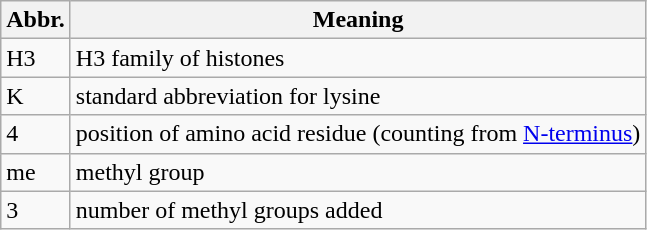<table class="wikitable">
<tr>
<th>Abbr.</th>
<th>Meaning</th>
</tr>
<tr>
<td>H3</td>
<td>H3 family of histones</td>
</tr>
<tr>
<td>K</td>
<td>standard abbreviation for lysine</td>
</tr>
<tr>
<td>4</td>
<td>position of amino acid residue (counting from <a href='#'>N-terminus</a>)</td>
</tr>
<tr>
<td>me</td>
<td>methyl group</td>
</tr>
<tr>
<td>3</td>
<td>number of methyl groups added</td>
</tr>
</table>
